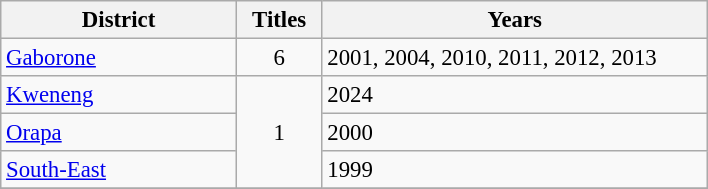<table class="wikitable " style="font-size: 95%;">
<tr>
<th width="150">District</th>
<th width="50">Titles</th>
<th width="250">Years</th>
</tr>
<tr>
<td><a href='#'>Gaborone</a></td>
<td rowspan="1" style="text-align: center">6</td>
<td>2001, 2004, 2010, 2011, 2012, 2013</td>
</tr>
<tr>
<td><a href='#'>Kweneng</a></td>
<td rowspan="3" style="text-align: center">1</td>
<td>2024</td>
</tr>
<tr>
<td><a href='#'>Orapa</a></td>
<td>2000</td>
</tr>
<tr>
<td><a href='#'>South-East</a></td>
<td>1999</td>
</tr>
<tr>
</tr>
</table>
